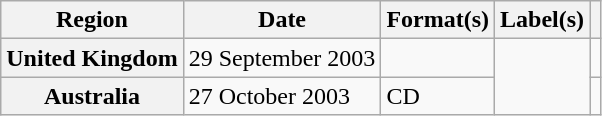<table class="wikitable plainrowheaders">
<tr>
<th scope="col">Region</th>
<th scope="col">Date</th>
<th scope="col">Format(s)</th>
<th scope="col">Label(s)</th>
<th scope="col"></th>
</tr>
<tr>
<th scope="row">United Kingdom</th>
<td>29 September 2003</td>
<td></td>
<td rowspan="2"></td>
<td></td>
</tr>
<tr>
<th scope="row">Australia</th>
<td>27 October 2003</td>
<td>CD</td>
<td></td>
</tr>
</table>
